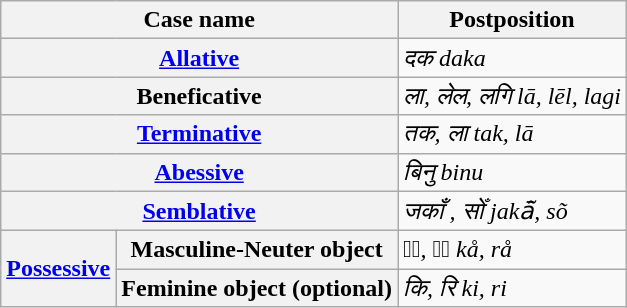<table class="wikitable">
<tr>
<th colspan="2">Case name</th>
<th>Postposition</th>
</tr>
<tr>
<th colspan="2"><a href='#'>Allative</a></th>
<td><em>दक daka</em></td>
</tr>
<tr>
<th colspan="2">Beneficative</th>
<td><em>ला, लेल, लगि lā, lēl, lagi</em></td>
</tr>
<tr>
<th colspan="2"><a href='#'>Terminative</a></th>
<td><em>तक, ला tak, lā</em></td>
</tr>
<tr>
<th colspan="2"><a href='#'>Abessive</a></th>
<td><em>बिनु binu</em></td>
</tr>
<tr>
<th colspan="2"><a href='#'>Semblative</a></th>
<td><em>जकाँ , सोँ jakā̃, sõ</em></td>
</tr>
<tr>
<th rowspan="2"><a href='#'>Possessive</a></th>
<th>Masculine-Neuter object</th>
<td><em>क꣱, र꣱ kå, rå</em></td>
</tr>
<tr>
<th>Feminine object (optional)</th>
<td><em>कि, रि ki, ri</em></td>
</tr>
</table>
